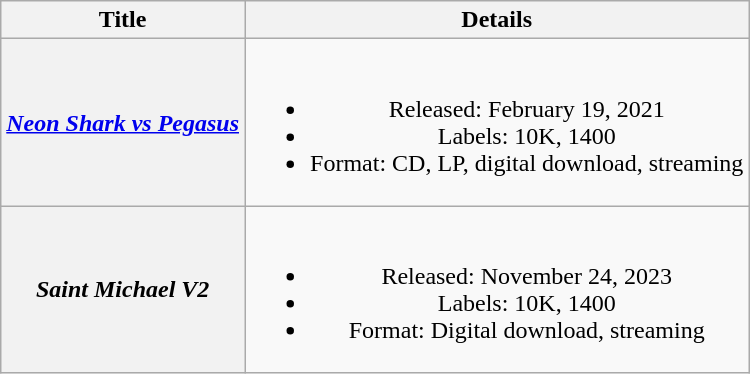<table class="wikitable plainrowheaders" style="text-align:center;">
<tr>
<th scope="col">Title</th>
<th scope="col">Details</th>
</tr>
<tr>
<th scope="row"><em><a href='#'>Neon Shark vs Pegasus</a></em></th>
<td><br><ul><li>Released: February 19, 2021</li><li>Labels: 10K, 1400</li><li>Format: CD, LP, digital download, streaming</li></ul></td>
</tr>
<tr>
<th scope="row"><em>Saint Michael V2</em></th>
<td><br><ul><li>Released: November 24, 2023</li><li>Labels: 10K, 1400</li><li>Format: Digital download, streaming</li></ul></td>
</tr>
</table>
